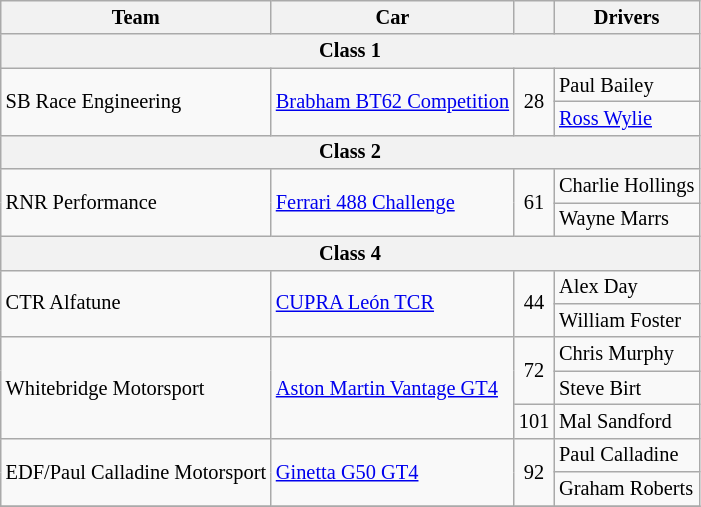<table class="wikitable" style="font-size: 85%">
<tr>
<th>Team</th>
<th>Car</th>
<th></th>
<th>Drivers</th>
</tr>
<tr>
<th colspan=4>Class 1</th>
</tr>
<tr>
<td rowspan=2>SB Race Engineering</td>
<td rowspan=2><a href='#'>Brabham BT62 Competition</a></td>
<td rowspan=2 align=center>28</td>
<td> Paul Bailey</td>
</tr>
<tr>
<td> <a href='#'>Ross Wylie</a></td>
</tr>
<tr>
<th colspan=4>Class 2</th>
</tr>
<tr>
<td rowspan=2>RNR Performance</td>
<td rowspan=2><a href='#'>Ferrari 488 Challenge</a></td>
<td rowspan=2 align=center>61</td>
<td> Charlie Hollings</td>
</tr>
<tr>
<td> Wayne Marrs</td>
</tr>
<tr>
<th colspan=4>Class 4</th>
</tr>
<tr>
<td rowspan=2>CTR Alfatune</td>
<td rowspan=2><a href='#'>CUPRA León TCR</a></td>
<td rowspan=2 align=center>44</td>
<td> Alex Day</td>
</tr>
<tr>
<td> William Foster</td>
</tr>
<tr>
<td rowspan=3>Whitebridge Motorsport</td>
<td rowspan=3><a href='#'>Aston Martin Vantage GT4</a></td>
<td rowspan=2 align=center>72</td>
<td> Chris Murphy</td>
</tr>
<tr>
<td> Steve Birt</td>
</tr>
<tr>
<td align=center>101</td>
<td> Mal Sandford</td>
</tr>
<tr>
<td rowspan=2>EDF/Paul Calladine Motorsport</td>
<td rowspan=2><a href='#'>Ginetta G50 GT4</a></td>
<td rowspan=2 align=center>92</td>
<td> Paul Calladine</td>
</tr>
<tr>
<td> Graham Roberts</td>
</tr>
<tr>
</tr>
</table>
